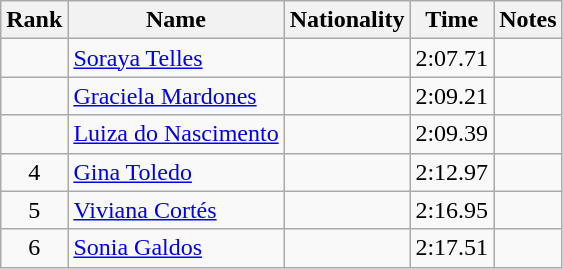<table class="wikitable sortable" style="text-align:center">
<tr>
<th>Rank</th>
<th>Name</th>
<th>Nationality</th>
<th>Time</th>
<th>Notes</th>
</tr>
<tr>
<td></td>
<td align=left><a href='#'>Soraya Telles</a></td>
<td align=left></td>
<td>2:07.71</td>
<td></td>
</tr>
<tr>
<td></td>
<td align=left><a href='#'>Graciela Mardones</a></td>
<td align=left></td>
<td>2:09.21</td>
<td></td>
</tr>
<tr>
<td></td>
<td align=left><a href='#'>Luiza do Nascimento</a></td>
<td align=left></td>
<td>2:09.39</td>
<td></td>
</tr>
<tr>
<td>4</td>
<td align=left><a href='#'>Gina Toledo</a></td>
<td align=left></td>
<td>2:12.97</td>
<td></td>
</tr>
<tr>
<td>5</td>
<td align=left><a href='#'>Viviana Cortés</a></td>
<td align=left></td>
<td>2:16.95</td>
<td></td>
</tr>
<tr>
<td>6</td>
<td align=left><a href='#'>Sonia Galdos</a></td>
<td align=left></td>
<td>2:17.51</td>
<td></td>
</tr>
</table>
